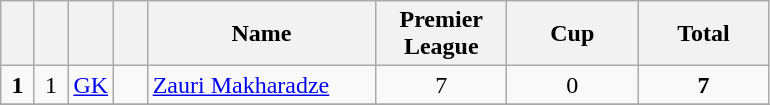<table class="wikitable" style="text-align:center">
<tr>
<th width=15></th>
<th width=15></th>
<th width=15></th>
<th width=15></th>
<th width=145>Name</th>
<th width=80><strong>Premier League</strong></th>
<th width=80><strong>Cup</strong></th>
<th width=80>Total</th>
</tr>
<tr>
<td><strong>1</strong></td>
<td>1</td>
<td><a href='#'>GK</a></td>
<td></td>
<td align=left><a href='#'>Zauri Makharadze</a></td>
<td>7</td>
<td>0</td>
<td><strong>7</strong></td>
</tr>
<tr>
</tr>
</table>
